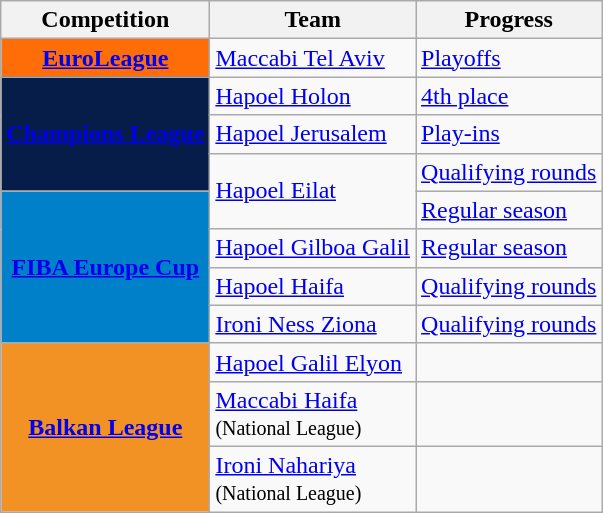<table class="wikitable sortable">
<tr>
<th>Competition</th>
<th>Team</th>
<th>Progress</th>
</tr>
<tr>
<td bgcolor=#ff6d09 align=center><strong><a href='#'><span>EuroLeague</span></a></strong></td>
<td><a href='#'>Maccabi Tel Aviv</a></td>
<td><a href='#'>Playoffs</a></td>
</tr>
<tr>
<td bgcolor=#071D49 align=center rowspan=3><strong><a href='#'><span>Champions League</span></a></strong></td>
<td><a href='#'>Hapoel Holon</a></td>
<td><a href='#'>4th place</a></td>
</tr>
<tr>
<td><a href='#'>Hapoel Jerusalem</a></td>
<td><a href='#'>Play-ins</a></td>
</tr>
<tr>
<td rowspan=2><a href='#'>Hapoel Eilat</a></td>
<td><a href='#'>Qualifying rounds</a></td>
</tr>
<tr>
<td bgcolor=#0080C8 align=center rowspan=4><strong><a href='#'><span>FIBA Europe Cup</span></a></strong></td>
<td><a href='#'>Regular season</a></td>
</tr>
<tr>
<td><a href='#'>Hapoel Gilboa Galil</a></td>
<td><a href='#'>Regular season</a></td>
</tr>
<tr>
<td><a href='#'>Hapoel Haifa</a></td>
<td><a href='#'>Qualifying rounds</a></td>
</tr>
<tr>
<td><a href='#'>Ironi Ness Ziona</a></td>
<td><a href='#'>Qualifying rounds</a></td>
</tr>
<tr>
<td bgcolor=#f39224 align=center rowspan=3><strong><a href='#'><span>Balkan League</span></a></strong></td>
<td><a href='#'>Hapoel Galil Elyon</a></td>
<td></td>
</tr>
<tr>
<td><a href='#'>Maccabi Haifa</a> <br> <small>(National League)</small></td>
<td></td>
</tr>
<tr>
<td><a href='#'>Ironi Nahariya</a> <br> <small>(National League)</small></td>
<td></td>
</tr>
</table>
